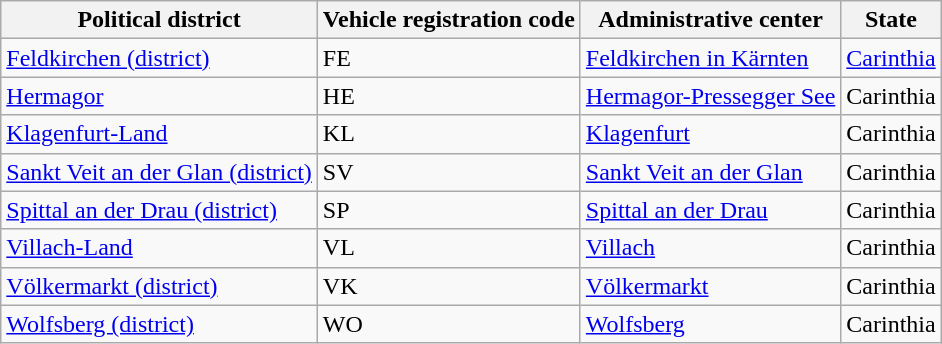<table class="wikitable sortable" style="margin:1em auto;">
<tr>
<th>Political district</th>
<th>Vehicle registration code</th>
<th>Administrative center</th>
<th>State</th>
</tr>
<tr>
<td><a href='#'>Feldkirchen (district)</a></td>
<td>FE</td>
<td><a href='#'>Feldkirchen in Kärnten</a></td>
<td><a href='#'>Carinthia</a></td>
</tr>
<tr>
<td><a href='#'>Hermagor</a></td>
<td>HE</td>
<td><a href='#'>Hermagor-Pressegger See</a></td>
<td>Carinthia</td>
</tr>
<tr>
<td><a href='#'>Klagenfurt-Land</a></td>
<td>KL</td>
<td><a href='#'>Klagenfurt</a></td>
<td>Carinthia</td>
</tr>
<tr>
<td><a href='#'>Sankt Veit an der Glan (district)</a></td>
<td>SV</td>
<td><a href='#'>Sankt Veit an der Glan</a></td>
<td>Carinthia</td>
</tr>
<tr>
<td><a href='#'>Spittal an der Drau (district)</a></td>
<td>SP</td>
<td><a href='#'>Spittal an der Drau</a></td>
<td>Carinthia</td>
</tr>
<tr>
<td><a href='#'>Villach-Land</a></td>
<td>VL</td>
<td><a href='#'>Villach</a></td>
<td>Carinthia</td>
</tr>
<tr>
<td><a href='#'>Völkermarkt (district)</a></td>
<td>VK</td>
<td><a href='#'>Völkermarkt</a></td>
<td>Carinthia</td>
</tr>
<tr>
<td><a href='#'>Wolfsberg (district)</a></td>
<td>WO</td>
<td><a href='#'>Wolfsberg</a></td>
<td>Carinthia</td>
</tr>
</table>
